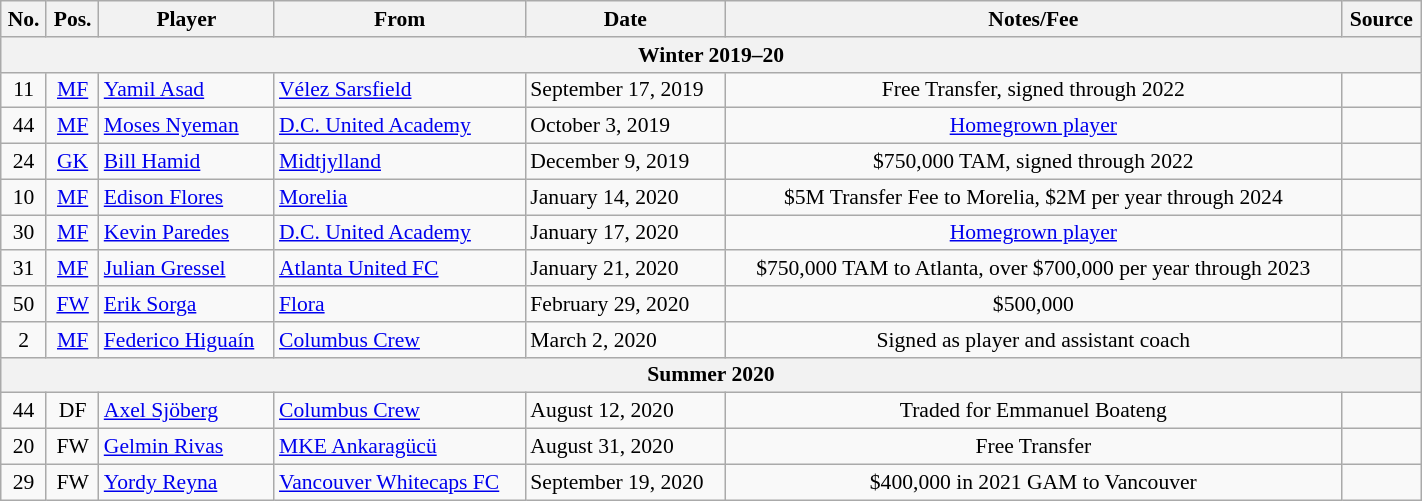<table class="wikitable" style="text-align:center; font-size:90%; width:75%;">
<tr>
<th>No.</th>
<th>Pos.</th>
<th>Player</th>
<th>From</th>
<th>Date</th>
<th>Notes/Fee</th>
<th>Source</th>
</tr>
<tr>
<th colspan=7>Winter 2019–20</th>
</tr>
<tr>
<td>11</td>
<td><a href='#'>MF</a></td>
<td align=left> <a href='#'>Yamil Asad</a></td>
<td align=left> <a href='#'>Vélez Sarsfield</a></td>
<td align=left>September 17, 2019</td>
<td>Free Transfer, signed through 2022</td>
<td></td>
</tr>
<tr>
<td>44</td>
<td><a href='#'>MF</a></td>
<td align=left> <a href='#'>Moses Nyeman</a></td>
<td align=left> <a href='#'>D.C. United Academy</a></td>
<td align=left>October 3, 2019</td>
<td><a href='#'>Homegrown player</a></td>
<td></td>
</tr>
<tr>
<td>24</td>
<td><a href='#'>GK</a></td>
<td align=left> <a href='#'>Bill Hamid</a></td>
<td align=left> <a href='#'>Midtjylland</a></td>
<td align=left>December 9, 2019</td>
<td>$750,000 TAM, signed through 2022</td>
<td></td>
</tr>
<tr>
<td>10</td>
<td><a href='#'>MF</a></td>
<td align="left"> <a href='#'>Edison Flores</a></td>
<td align=left> <a href='#'>Morelia</a></td>
<td align=left>January 14, 2020</td>
<td>$5M Transfer Fee to Morelia, $2M per year through 2024</td>
<td></td>
</tr>
<tr>
<td>30</td>
<td><a href='#'>MF</a></td>
<td align=left> <a href='#'>Kevin Paredes</a></td>
<td align=left> <a href='#'>D.C. United Academy</a></td>
<td align=left>January 17, 2020</td>
<td><a href='#'>Homegrown player</a></td>
<td></td>
</tr>
<tr>
<td>31</td>
<td><a href='#'>MF</a></td>
<td align=left> <a href='#'>Julian Gressel</a></td>
<td align=left> <a href='#'>Atlanta United FC</a></td>
<td align=left>January 21, 2020</td>
<td>$750,000 TAM to Atlanta, over $700,000 per year through 2023</td>
<td></td>
</tr>
<tr>
<td>50</td>
<td><a href='#'>FW</a></td>
<td align=left> <a href='#'>Erik Sorga</a></td>
<td align=left> <a href='#'>Flora</a></td>
<td align=left>February 29, 2020</td>
<td>$500,000</td>
<td></td>
</tr>
<tr>
<td>2</td>
<td><a href='#'>MF</a></td>
<td align=left> <a href='#'>Federico Higuaín</a></td>
<td align=left> <a href='#'>Columbus Crew</a></td>
<td align=left>March 2, 2020</td>
<td>Signed as player and assistant coach</td>
<td></td>
</tr>
<tr>
<th colspan=7>Summer 2020</th>
</tr>
<tr>
<td>44</td>
<td>DF</td>
<td align=left> <a href='#'>Axel Sjöberg</a></td>
<td align=left> <a href='#'>Columbus Crew</a></td>
<td align=left>August 12, 2020</td>
<td>Traded for Emmanuel Boateng</td>
<td></td>
</tr>
<tr>
<td>20</td>
<td>FW</td>
<td align=left> <a href='#'>Gelmin Rivas</a></td>
<td align=left> <a href='#'>MKE Ankaragücü</a></td>
<td align=left>August 31, 2020</td>
<td>Free Transfer</td>
<td></td>
</tr>
<tr>
<td>29</td>
<td>FW</td>
<td align=left> <a href='#'>Yordy Reyna</a></td>
<td align=left> <a href='#'>Vancouver Whitecaps FC</a></td>
<td align=left>September 19, 2020</td>
<td>$400,000 in 2021 GAM to Vancouver</td>
<td></td>
</tr>
</table>
